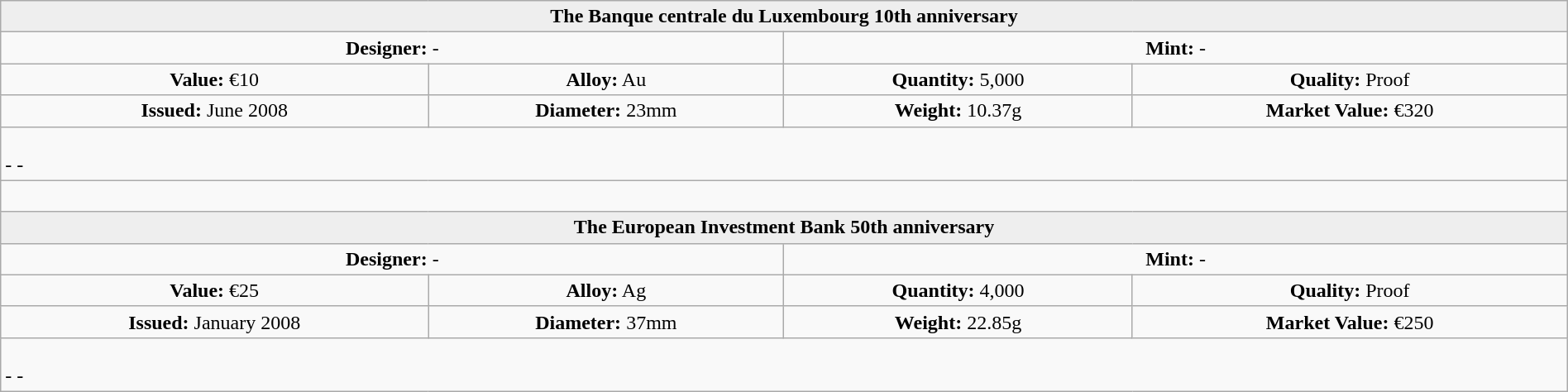<table class="wikitable" width=100%>
<tr>
<th colspan="4" align=center style="background:#eeeeee;">The Banque centrale du Luxembourg 10th anniversary</th>
</tr>
<tr>
<td colspan="2" width="50%" align=center><strong>Designer:</strong>	-</td>
<td colspan="2" width="50%" align=center><strong>Mint:</strong> -</td>
</tr>
<tr>
<td align=center><strong>Value:</strong>	€10</td>
<td align=center><strong>Alloy:</strong>	Au</td>
<td align=center><strong>Quantity:</strong>	5,000</td>
<td align=center><strong>Quality:</strong>	Proof</td>
</tr>
<tr>
<td align=center><strong>Issued:</strong>	June 2008</td>
<td align=center><strong>Diameter:</strong>	23mm</td>
<td align=center><strong>Weight:</strong>	10.37g</td>
<td align=center><strong>Market Value:</strong>	€320</td>
</tr>
<tr>
<td colspan="5" align=left><br>-	
-</td>
</tr>
<tr>
<td colspan="5" align=left> </td>
</tr>
<tr>
<th colspan="4" align=center style="background:#eeeeee;">The European Investment Bank 50th anniversary</th>
</tr>
<tr>
<td colspan="2" width="50%" align=center><strong>Designer:</strong>	-</td>
<td colspan="2" width="50%" align=center><strong>Mint:</strong> -</td>
</tr>
<tr>
<td align=center><strong>Value:</strong>	€25</td>
<td align=center><strong>Alloy:</strong>	Ag</td>
<td align=center><strong>Quantity:</strong>	4,000</td>
<td align=center><strong>Quality:</strong>	Proof</td>
</tr>
<tr>
<td align=center><strong>Issued:</strong>	January 2008</td>
<td align=center><strong>Diameter:</strong>	37mm</td>
<td align=center><strong>Weight:</strong>	22.85g</td>
<td align=center><strong>Market Value:</strong>	€250</td>
</tr>
<tr>
<td colspan="5" align=left><br>-		
-</td>
</tr>
</table>
